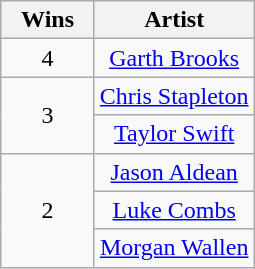<table class="wikitable" style="text-align:center;">
<tr>
<th scope="col" width="55">Wins</th>
<th scope="col" align="center">Artist</th>
</tr>
<tr>
<td style="text-align:center">4</td>
<td><a href='#'>Garth Brooks</a></td>
</tr>
<tr>
<td rowspan=2 style="text-align:center">3</td>
<td><a href='#'>Chris Stapleton</a></td>
</tr>
<tr>
<td><a href='#'>Taylor Swift</a></td>
</tr>
<tr>
<td rowspan=3 style="text-align:center">2</td>
<td><a href='#'>Jason Aldean</a></td>
</tr>
<tr>
<td><a href='#'>Luke Combs</a></td>
</tr>
<tr>
<td><a href='#'>Morgan Wallen</a></td>
</tr>
</table>
